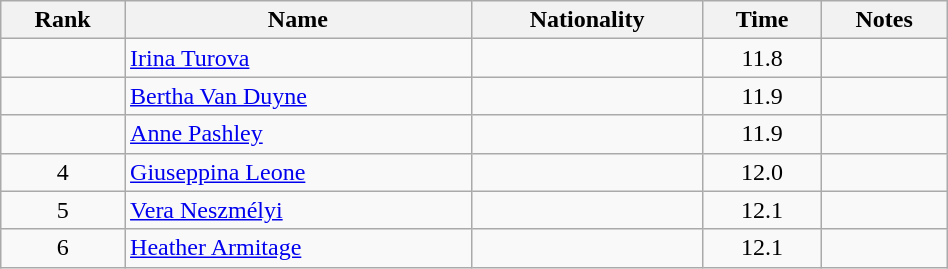<table class="wikitable sortable" style="text-align:center;width: 50%">
<tr>
<th>Rank</th>
<th>Name</th>
<th>Nationality</th>
<th>Time</th>
<th>Notes</th>
</tr>
<tr>
<td></td>
<td align=left><a href='#'>Irina Turova</a></td>
<td align=left></td>
<td>11.8</td>
<td></td>
</tr>
<tr>
<td></td>
<td align=left><a href='#'>Bertha Van Duyne</a></td>
<td align=left></td>
<td>11.9</td>
<td></td>
</tr>
<tr>
<td></td>
<td align=left><a href='#'>Anne Pashley</a></td>
<td align=left></td>
<td>11.9</td>
<td></td>
</tr>
<tr>
<td>4</td>
<td align=left><a href='#'>Giuseppina Leone</a></td>
<td align=left></td>
<td>12.0</td>
<td></td>
</tr>
<tr>
<td>5</td>
<td align=left><a href='#'>Vera Neszmélyi</a></td>
<td align=left></td>
<td>12.1</td>
<td></td>
</tr>
<tr>
<td>6</td>
<td align=left><a href='#'>Heather Armitage</a></td>
<td align=left></td>
<td>12.1</td>
<td></td>
</tr>
</table>
